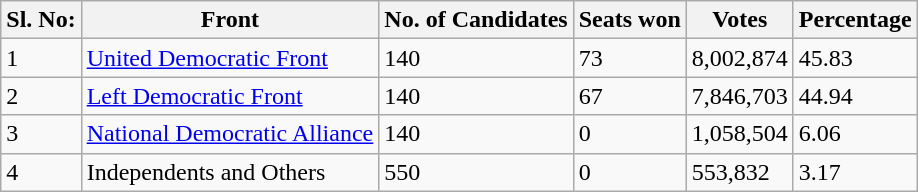<table class="wikitable sortable collapsible">
<tr>
<th scope="col">Sl. No:</th>
<th scope="col">Front</th>
<th scope="col" class="unsortable">No. of Candidates</th>
<th scope="col">Seats won</th>
<th scope="col">Votes</th>
<th scope="col">Percentage</th>
</tr>
<tr>
<td>1</td>
<td><a href='#'>United Democratic Front</a></td>
<td>140</td>
<td>73</td>
<td>8,002,874</td>
<td>45.83</td>
</tr>
<tr>
<td>2</td>
<td><a href='#'>Left Democratic Front</a></td>
<td>140</td>
<td>67</td>
<td>7,846,703</td>
<td>44.94</td>
</tr>
<tr>
<td>3</td>
<td><a href='#'>National Democratic Alliance</a></td>
<td>140</td>
<td>0</td>
<td>1,058,504</td>
<td>6.06</td>
</tr>
<tr>
<td>4</td>
<td>Independents and Others</td>
<td>550</td>
<td>0</td>
<td>553,832</td>
<td>3.17</td>
</tr>
</table>
